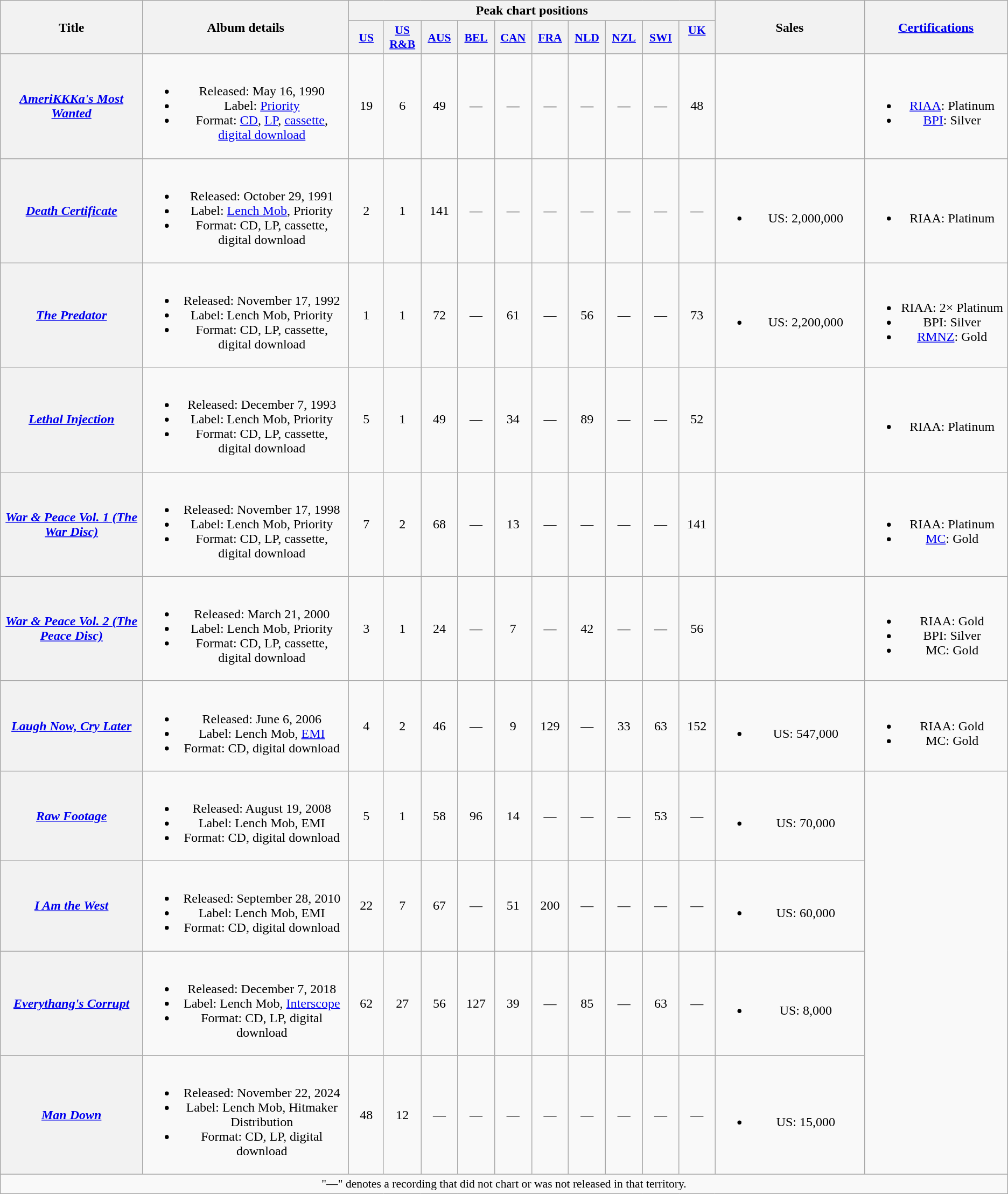<table class="wikitable plainrowheaders" style="text-align:center;">
<tr>
<th scope="col" rowspan="2" style="width:12em;">Title</th>
<th scope="col" rowspan="2" style="width:18em;">Album details</th>
<th scope="col" colspan="10">Peak chart positions</th>
<th scope="col" rowspan="2" style="width:12.5em;">Sales</th>
<th scope="col" rowspan="2" style="width:12em;"><a href='#'>Certifications</a></th>
</tr>
<tr>
<th scope="col" style="width:2.9em;font-size:90%;"><a href='#'>US</a><br></th>
<th scope="col" style="width:2.9em;font-size:90%;"><a href='#'>US<br>R&B</a><br></th>
<th scope="col" style="width:2.9em;font-size:90%;"><a href='#'>AUS</a><br></th>
<th scope="col" style="width:2.9em;font-size:90%;"><a href='#'>BEL</a><br></th>
<th scope="col" style="width:2.9em;font-size:90%;"><a href='#'>CAN</a><br></th>
<th scope="col" style="width:2.9em;font-size:90%;"><a href='#'>FRA</a><br></th>
<th scope="col" style="width:2.9em;font-size:90%;"><a href='#'>NLD</a><br></th>
<th scope="col" style="width:2.9em;font-size:90%;"><a href='#'>NZL</a><br></th>
<th scope="col" style="width:2.9em;font-size:90%;"><a href='#'>SWI</a><br></th>
<th scope="col" style="width:2.9em;font-size:90%;"><a href='#'>UK</a><br><br></th>
</tr>
<tr>
<th scope="row"><em><a href='#'>AmeriKKKa's Most Wanted</a></em></th>
<td><br><ul><li>Released: May 16, 1990</li><li>Label: <a href='#'>Priority</a></li><li>Format: <a href='#'>CD</a>, <a href='#'>LP</a>, <a href='#'>cassette</a>, <a href='#'>digital download</a></li></ul></td>
<td>19</td>
<td>6</td>
<td>49</td>
<td>—</td>
<td>—</td>
<td>—</td>
<td>—</td>
<td>—</td>
<td>—</td>
<td>48</td>
<td></td>
<td><br><ul><li><a href='#'>RIAA</a>: Platinum</li><li><a href='#'>BPI</a>: Silver</li></ul></td>
</tr>
<tr>
<th scope="row"><em><a href='#'>Death Certificate</a></em></th>
<td><br><ul><li>Released: October 29, 1991</li><li>Label: <a href='#'>Lench Mob</a>, Priority</li><li>Format: CD, LP, cassette, digital download</li></ul></td>
<td>2</td>
<td>1</td>
<td>141</td>
<td>—</td>
<td>—</td>
<td>—</td>
<td>—</td>
<td>—</td>
<td>—</td>
<td>—</td>
<td><br><ul><li>US: 2,000,000</li></ul></td>
<td><br><ul><li>RIAA: Platinum</li></ul></td>
</tr>
<tr>
<th scope="row"><em><a href='#'>The Predator</a></em></th>
<td><br><ul><li>Released: November 17, 1992</li><li>Label: Lench Mob, Priority</li><li>Format: CD, LP, cassette, digital download</li></ul></td>
<td>1</td>
<td>1</td>
<td>72</td>
<td>—</td>
<td>61</td>
<td>—</td>
<td>56</td>
<td>—</td>
<td>—</td>
<td>73</td>
<td><br><ul><li>US: 2,200,000</li></ul></td>
<td><br><ul><li>RIAA: 2× Platinum</li><li>BPI: Silver</li><li><a href='#'>RMNZ</a>: Gold</li></ul></td>
</tr>
<tr>
<th scope="row"><em><a href='#'>Lethal Injection</a></em></th>
<td><br><ul><li>Released: December 7, 1993</li><li>Label: Lench Mob, Priority</li><li>Format: CD, LP, cassette, digital download</li></ul></td>
<td>5</td>
<td>1</td>
<td>49</td>
<td>—</td>
<td>34</td>
<td>—</td>
<td>89</td>
<td>—</td>
<td>—</td>
<td>52</td>
<td></td>
<td><br><ul><li>RIAA: Platinum</li></ul></td>
</tr>
<tr>
<th scope="row"><em><a href='#'>War & Peace Vol. 1 (The War Disc)</a></em></th>
<td><br><ul><li>Released: November 17, 1998</li><li>Label: Lench Mob, Priority</li><li>Format: CD, LP, cassette, digital download</li></ul></td>
<td>7</td>
<td>2</td>
<td>68</td>
<td>—</td>
<td>13</td>
<td>—</td>
<td>—</td>
<td>—</td>
<td>—</td>
<td>141</td>
<td></td>
<td><br><ul><li>RIAA: Platinum</li><li><a href='#'>MC</a>: Gold</li></ul></td>
</tr>
<tr>
<th scope="row"><em><a href='#'>War & Peace Vol. 2 (The Peace Disc)</a></em></th>
<td><br><ul><li>Released: March 21, 2000</li><li>Label: Lench Mob, Priority</li><li>Format: CD, LP, cassette, digital download</li></ul></td>
<td>3</td>
<td>1</td>
<td>24</td>
<td>—</td>
<td>7</td>
<td>—</td>
<td>42</td>
<td>—</td>
<td>—</td>
<td>56</td>
<td></td>
<td><br><ul><li>RIAA: Gold</li><li>BPI: Silver</li><li>MC: Gold</li></ul></td>
</tr>
<tr>
<th scope="row"><em><a href='#'>Laugh Now, Cry Later</a></em></th>
<td><br><ul><li>Released: June 6, 2006</li><li>Label: Lench Mob, <a href='#'>EMI</a></li><li>Format: CD, digital download</li></ul></td>
<td>4</td>
<td>2</td>
<td>46</td>
<td>—</td>
<td>9</td>
<td>129</td>
<td>—</td>
<td>33</td>
<td>63</td>
<td>152</td>
<td><br><ul><li>US: 547,000</li></ul></td>
<td><br><ul><li>RIAA: Gold</li><li>MC: Gold</li></ul></td>
</tr>
<tr>
<th scope="row"><em><a href='#'>Raw Footage</a></em></th>
<td><br><ul><li>Released: August 19, 2008</li><li>Label: Lench Mob, EMI</li><li>Format: CD, digital download</li></ul></td>
<td>5</td>
<td>1</td>
<td>58</td>
<td>96</td>
<td>14</td>
<td>—</td>
<td>—</td>
<td>—</td>
<td>53</td>
<td>—</td>
<td><br><ul><li>US: 70,000</li></ul></td>
</tr>
<tr>
<th scope="row"><em><a href='#'>I Am the West</a></em></th>
<td><br><ul><li>Released: September 28, 2010</li><li>Label: Lench Mob, EMI</li><li>Format: CD, digital download</li></ul></td>
<td>22</td>
<td>7</td>
<td>67</td>
<td>—</td>
<td>51</td>
<td>200</td>
<td>—</td>
<td>—</td>
<td>—</td>
<td>—</td>
<td><br><ul><li>US: 60,000</li></ul></td>
</tr>
<tr>
<th scope="row"><em><a href='#'>Everythang's Corrupt</a></em></th>
<td><br><ul><li>Released: December 7, 2018</li><li>Label: Lench Mob, <a href='#'>Interscope</a></li><li>Format: CD, LP, digital download</li></ul></td>
<td>62</td>
<td>27</td>
<td>56</td>
<td>127</td>
<td>39</td>
<td>—</td>
<td>85</td>
<td>—</td>
<td>63</td>
<td>—</td>
<td><br><ul><li>US: 8,000</li></ul></td>
</tr>
<tr>
<th scope="row"><em><a href='#'>Man Down</a></em></th>
<td><br><ul><li>Released: November 22, 2024</li><li>Label: Lench Mob, Hitmaker Distribution</li><li>Format: CD, LP, digital download</li></ul></td>
<td>48</td>
<td>12</td>
<td>—</td>
<td>—</td>
<td>—</td>
<td>—</td>
<td>—</td>
<td>—</td>
<td>—</td>
<td>—</td>
<td><br><ul><li>US: 15,000</li></ul></td>
</tr>
<tr>
<td colspan="14" style="font-size:90%">"—" denotes a recording that did not chart or was not released in that territory.</td>
</tr>
</table>
